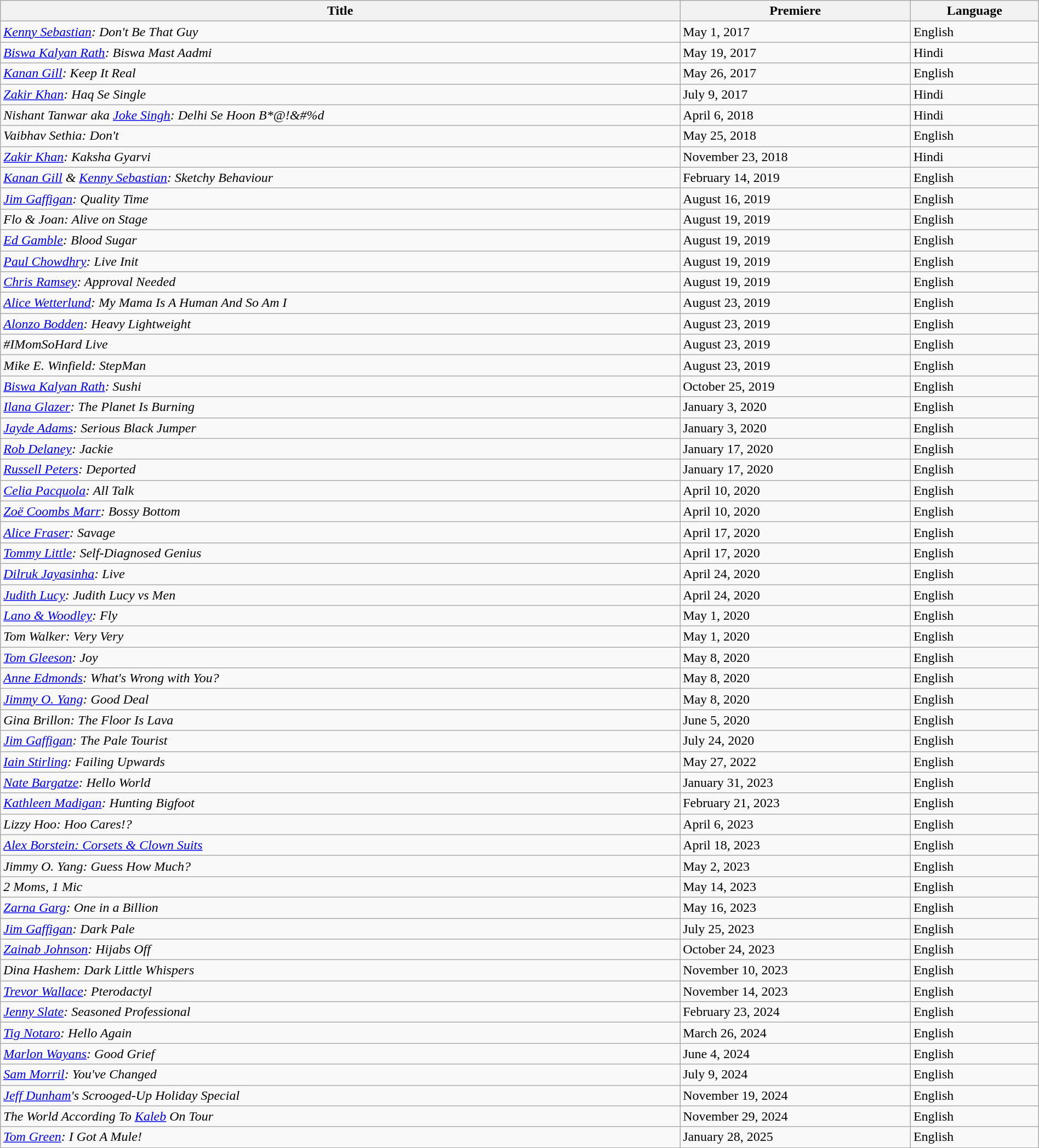<table class="wikitable sortable" style="width:100%;">
<tr>
<th>Title</th>
<th>Premiere</th>
<th>Language</th>
</tr>
<tr>
<td><em><a href='#'>Kenny Sebastian</a>: Don't Be That Guy</em></td>
<td>May 1, 2017</td>
<td>English</td>
</tr>
<tr>
<td><em><a href='#'>Biswa Kalyan Rath</a>: Biswa Mast Aadmi</em></td>
<td>May 19, 2017</td>
<td>Hindi</td>
</tr>
<tr>
<td><em><a href='#'>Kanan Gill</a>: Keep It Real</em></td>
<td>May 26, 2017</td>
<td>English</td>
</tr>
<tr>
<td><em><a href='#'>Zakir Khan</a>: Haq Se Single</em></td>
<td>July 9, 2017</td>
<td>Hindi</td>
</tr>
<tr>
<td><em>Nishant Tanwar aka <a href='#'>Joke Singh</a>: Delhi Se Hoon B*@!&#%d</em></td>
<td>April 6, 2018</td>
<td>Hindi</td>
</tr>
<tr>
<td><em>Vaibhav Sethia: Don't</em></td>
<td>May 25, 2018</td>
<td>English</td>
</tr>
<tr>
<td><em><a href='#'>Zakir Khan</a>: Kaksha Gyarvi</em></td>
<td>November 23, 2018</td>
<td>Hindi</td>
</tr>
<tr>
<td><em><a href='#'>Kanan Gill</a> & <a href='#'>Kenny Sebastian</a>: Sketchy Behaviour</em></td>
<td>February 14, 2019</td>
<td>English</td>
</tr>
<tr>
<td><em><a href='#'>Jim Gaffigan</a>: Quality Time</em></td>
<td>August 16, 2019</td>
<td>English</td>
</tr>
<tr>
<td><em>Flo & Joan: Alive on Stage</em></td>
<td>August 19, 2019</td>
<td>English</td>
</tr>
<tr>
<td><em><a href='#'>Ed Gamble</a>: Blood Sugar</em></td>
<td>August 19, 2019</td>
<td>English</td>
</tr>
<tr>
<td><em><a href='#'>Paul Chowdhry</a>: Live Init</em></td>
<td>August 19, 2019</td>
<td>English</td>
</tr>
<tr>
<td><em><a href='#'>Chris Ramsey</a>: Approval Needed</em></td>
<td>August 19, 2019</td>
<td>English</td>
</tr>
<tr>
<td><em><a href='#'>Alice Wetterlund</a>: My Mama Is A Human And So Am I</em></td>
<td>August 23, 2019</td>
<td>English</td>
</tr>
<tr>
<td><em><a href='#'>Alonzo Bodden</a>: Heavy Lightweight</em></td>
<td>August 23, 2019</td>
<td>English</td>
</tr>
<tr>
<td><em>#IMomSoHard Live</em></td>
<td>August 23, 2019</td>
<td>English</td>
</tr>
<tr>
<td><em>Mike E. Winfield: StepMan</em></td>
<td>August 23, 2019</td>
<td>English</td>
</tr>
<tr>
<td><em><a href='#'>Biswa Kalyan Rath</a>: Sushi</em></td>
<td>October 25, 2019</td>
<td>English</td>
</tr>
<tr>
<td><em><a href='#'>Ilana Glazer</a>: The Planet Is Burning</em></td>
<td>January 3, 2020</td>
<td>English</td>
</tr>
<tr>
<td><em><a href='#'>Jayde Adams</a>: Serious Black Jumper</em></td>
<td>January 3, 2020</td>
<td>English</td>
</tr>
<tr>
<td><em><a href='#'>Rob Delaney</a>: Jackie</em></td>
<td>January 17, 2020</td>
<td>English</td>
</tr>
<tr>
<td><em><a href='#'>Russell Peters</a>: Deported</em></td>
<td>January 17, 2020</td>
<td>English</td>
</tr>
<tr>
<td><em><a href='#'>Celia Pacquola</a>: All Talk</em></td>
<td>April 10, 2020</td>
<td>English</td>
</tr>
<tr>
<td><em><a href='#'>Zoë Coombs Marr</a>: Bossy Bottom</em></td>
<td>April 10, 2020</td>
<td>English</td>
</tr>
<tr>
<td><em><a href='#'>Alice Fraser</a>: Savage</em></td>
<td>April 17, 2020</td>
<td>English</td>
</tr>
<tr>
<td><em><a href='#'>Tommy Little</a>: Self-Diagnosed Genius</em></td>
<td>April 17, 2020</td>
<td>English</td>
</tr>
<tr>
<td><em><a href='#'>Dilruk Jayasinha</a>: Live</em></td>
<td>April 24, 2020</td>
<td>English</td>
</tr>
<tr>
<td><em><a href='#'>Judith Lucy</a>: Judith Lucy vs Men</em></td>
<td>April 24, 2020</td>
<td>English</td>
</tr>
<tr>
<td><em><a href='#'>Lano & Woodley</a>: Fly</em></td>
<td>May 1, 2020</td>
<td>English</td>
</tr>
<tr>
<td><em>Tom Walker: Very Very</em></td>
<td>May 1, 2020</td>
<td>English</td>
</tr>
<tr>
<td><em><a href='#'>Tom Gleeson</a>: Joy</em></td>
<td>May 8, 2020</td>
<td>English</td>
</tr>
<tr>
<td><em><a href='#'>Anne Edmonds</a>: What's Wrong with You?</em></td>
<td>May 8, 2020</td>
<td>English</td>
</tr>
<tr>
<td><em><a href='#'>Jimmy O. Yang</a>: Good Deal</em></td>
<td>May 8, 2020</td>
<td>English</td>
</tr>
<tr>
<td><em>Gina Brillon: The Floor Is Lava</em></td>
<td>June 5, 2020</td>
<td>English</td>
</tr>
<tr>
<td><em><a href='#'>Jim Gaffigan</a>: The Pale Tourist</em></td>
<td>July 24, 2020</td>
<td>English</td>
</tr>
<tr>
<td><em><a href='#'>Iain Stirling</a>: Failing Upwards</em></td>
<td>May 27, 2022</td>
<td>English</td>
</tr>
<tr>
<td><em><a href='#'>Nate Bargatze</a>: Hello World</em></td>
<td>January 31, 2023</td>
<td>English</td>
</tr>
<tr>
<td><em><a href='#'>Kathleen Madigan</a>: Hunting Bigfoot</em></td>
<td>February 21, 2023</td>
<td>English</td>
</tr>
<tr>
<td><em>Lizzy Hoo: Hoo Cares!?</em></td>
<td>April 6, 2023</td>
<td>English</td>
</tr>
<tr>
<td><em><a href='#'>Alex Borstein: Corsets & Clown Suits</a></em></td>
<td>April 18, 2023</td>
<td>English</td>
</tr>
<tr>
<td><em>Jimmy O. Yang: Guess How Much?</em></td>
<td>May 2, 2023</td>
<td>English</td>
</tr>
<tr>
<td><em>2 Moms, 1 Mic</em></td>
<td>May 14, 2023</td>
<td>English</td>
</tr>
<tr>
<td><em><a href='#'>Zarna Garg</a>: One in a Billion</em></td>
<td>May 16, 2023</td>
<td>English</td>
</tr>
<tr>
<td><em><a href='#'>Jim Gaffigan</a>: Dark Pale</em></td>
<td>July 25, 2023</td>
<td>English</td>
</tr>
<tr>
<td><em><a href='#'>Zainab Johnson</a>: Hijabs Off</em></td>
<td>October 24, 2023</td>
<td>English</td>
</tr>
<tr>
<td><em>Dina Hashem: Dark Little Whispers</em></td>
<td>November 10, 2023</td>
<td>English</td>
</tr>
<tr>
<td><em><a href='#'>Trevor Wallace</a>: Pterodactyl</em></td>
<td>November 14, 2023</td>
<td>English</td>
</tr>
<tr>
<td><em><a href='#'>Jenny Slate</a>: Seasoned Professional</em></td>
<td>February 23, 2024</td>
<td>English</td>
</tr>
<tr>
<td><em><a href='#'>Tig Notaro</a>: Hello Again</em></td>
<td>March 26, 2024</td>
<td>English</td>
</tr>
<tr>
<td><em><a href='#'>Marlon Wayans</a>: Good Grief</em></td>
<td>June 4, 2024</td>
<td>English</td>
</tr>
<tr>
<td><em><a href='#'>Sam Morril</a>: You've Changed</em></td>
<td>July 9, 2024</td>
<td>English</td>
</tr>
<tr>
<td><em><a href='#'>Jeff Dunham</a>'s Scrooged-Up Holiday Special</em></td>
<td>November 19, 2024</td>
<td>English</td>
</tr>
<tr>
<td><em>The World According To <a href='#'>Kaleb</a> On Tour</em></td>
<td>November 29, 2024</td>
<td>English</td>
</tr>
<tr>
<td><em><a href='#'>Tom Green</a>: I Got A Mule!</em></td>
<td>January 28, 2025</td>
<td>English</td>
</tr>
<tr>
</tr>
</table>
